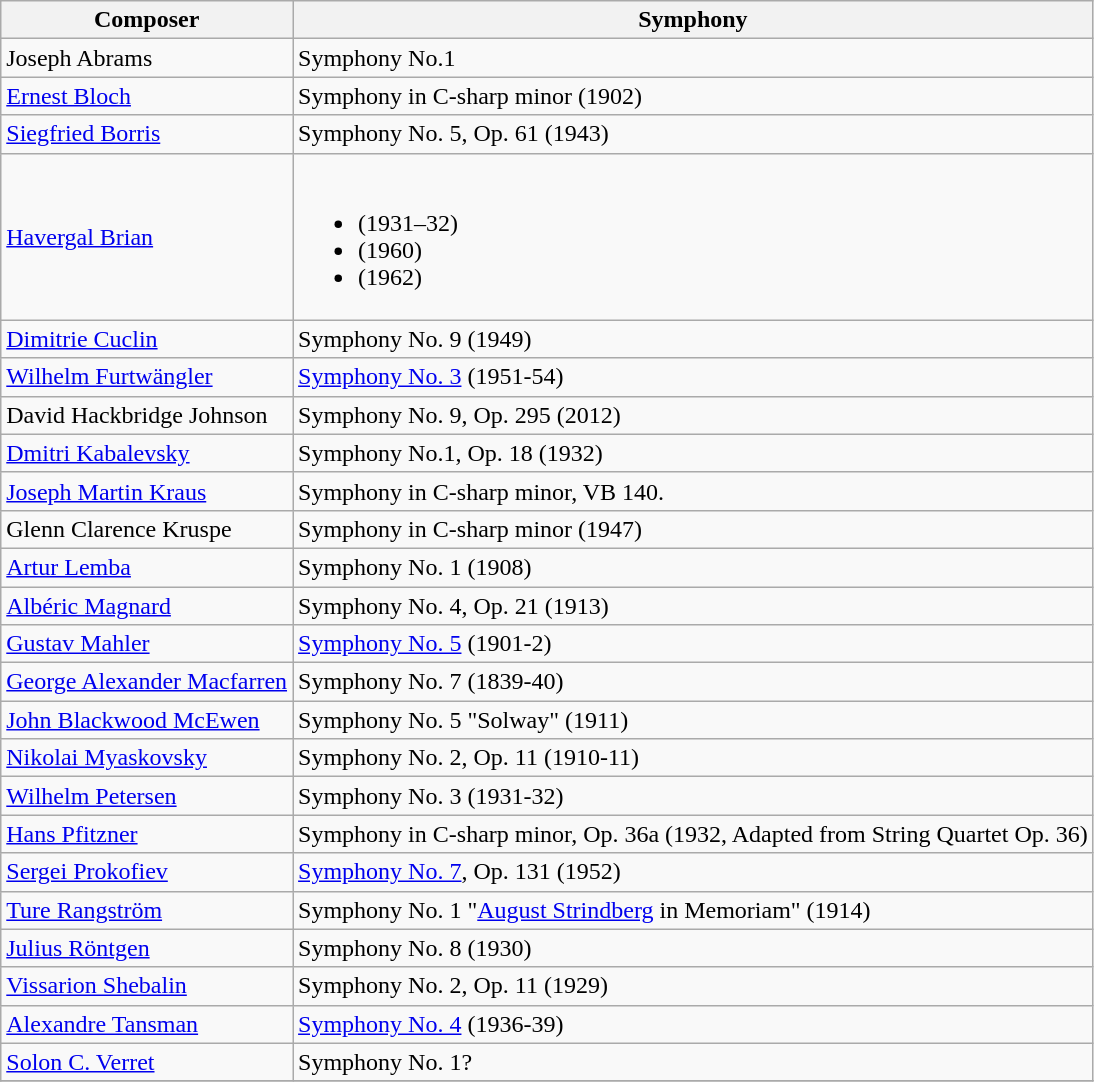<table class="wikitable">
<tr>
<th>Composer</th>
<th>Symphony</th>
</tr>
<tr>
<td>Joseph Abrams</td>
<td>Symphony No.1</td>
</tr>
<tr>
<td><a href='#'>Ernest Bloch</a></td>
<td>Symphony in C-sharp minor (1902)</td>
</tr>
<tr>
<td><a href='#'>Siegfried Borris</a></td>
<td>Symphony No. 5, Op. 61 (1943)</td>
</tr>
<tr>
<td><a href='#'>Havergal Brian</a></td>
<td><br><ul><li> (1931–32)</li><li> (1960)</li><li> (1962)</li></ul></td>
</tr>
<tr>
<td><a href='#'>Dimitrie Cuclin</a></td>
<td>Symphony No. 9 (1949)</td>
</tr>
<tr>
<td><a href='#'>Wilhelm Furtwängler</a></td>
<td><a href='#'>Symphony No. 3</a> (1951-54)</td>
</tr>
<tr>
<td>David Hackbridge Johnson</td>
<td>Symphony No. 9, Op. 295 (2012)</td>
</tr>
<tr>
<td><a href='#'>Dmitri Kabalevsky</a></td>
<td>Symphony No.1, Op. 18 (1932)</td>
</tr>
<tr>
<td><a href='#'>Joseph Martin Kraus</a></td>
<td>Symphony in C-sharp minor, VB 140.</td>
</tr>
<tr>
<td>Glenn Clarence Kruspe</td>
<td>Symphony in C-sharp minor (1947)</td>
</tr>
<tr>
<td><a href='#'>Artur Lemba</a></td>
<td>Symphony No. 1 (1908)</td>
</tr>
<tr>
<td><a href='#'>Albéric Magnard</a></td>
<td>Symphony No. 4, Op. 21 (1913)</td>
</tr>
<tr>
<td><a href='#'>Gustav Mahler</a></td>
<td><a href='#'>Symphony No. 5</a> (1901-2)</td>
</tr>
<tr>
<td><a href='#'>George Alexander Macfarren</a></td>
<td>Symphony No. 7 (1839-40)</td>
</tr>
<tr>
<td><a href='#'>John Blackwood McEwen</a></td>
<td>Symphony No. 5 "Solway" (1911)</td>
</tr>
<tr>
<td><a href='#'>Nikolai Myaskovsky</a></td>
<td>Symphony No. 2, Op. 11 (1910-11)</td>
</tr>
<tr>
<td><a href='#'>Wilhelm Petersen</a></td>
<td>Symphony No. 3 (1931-32)</td>
</tr>
<tr>
<td><a href='#'>Hans Pfitzner</a></td>
<td>Symphony in C-sharp minor, Op. 36a (1932, Adapted from String Quartet Op. 36)</td>
</tr>
<tr>
<td><a href='#'>Sergei Prokofiev</a></td>
<td><a href='#'>Symphony No. 7</a>, Op. 131 (1952)</td>
</tr>
<tr>
<td><a href='#'>Ture Rangström</a></td>
<td>Symphony No. 1 "<a href='#'>August Strindberg</a> in Memoriam" (1914)</td>
</tr>
<tr>
<td><a href='#'>Julius Röntgen</a></td>
<td>Symphony No. 8 (1930)</td>
</tr>
<tr>
<td><a href='#'>Vissarion Shebalin</a></td>
<td>Symphony No. 2, Op. 11 (1929)</td>
</tr>
<tr>
<td><a href='#'>Alexandre Tansman</a></td>
<td><a href='#'>Symphony No. 4</a> (1936-39)</td>
</tr>
<tr>
<td><a href='#'>Solon C. Verret</a></td>
<td>Symphony No. 1?</td>
</tr>
<tr>
</tr>
</table>
